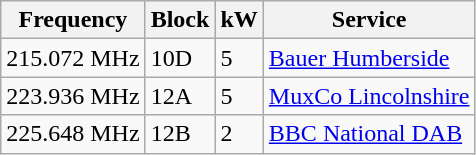<table class="wikitable sortable">
<tr>
<th>Frequency</th>
<th>Block</th>
<th>kW</th>
<th>Service</th>
</tr>
<tr>
<td>215.072 MHz</td>
<td>10D</td>
<td>5</td>
<td><a href='#'>Bauer Humberside</a></td>
</tr>
<tr>
<td>223.936 MHz</td>
<td>12A</td>
<td>5</td>
<td><a href='#'>MuxCo Lincolnshire</a></td>
</tr>
<tr>
<td>225.648 MHz</td>
<td>12B</td>
<td>2</td>
<td><a href='#'>BBC National DAB</a></td>
</tr>
</table>
